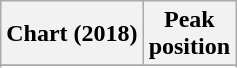<table class="wikitable sortable plainrowheaders" style="text-align:center">
<tr>
<th>Chart (2018)</th>
<th>Peak<br>position</th>
</tr>
<tr>
</tr>
<tr>
</tr>
<tr>
</tr>
<tr>
</tr>
<tr>
</tr>
<tr>
</tr>
<tr>
</tr>
<tr>
</tr>
<tr>
</tr>
<tr>
</tr>
<tr>
</tr>
<tr>
</tr>
<tr>
</tr>
</table>
